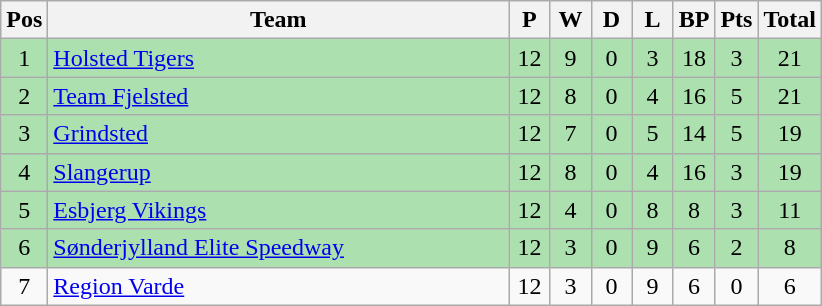<table class="wikitable" style="font-size: 100%">
<tr>
<th width=20>Pos</th>
<th width=300>Team</th>
<th width=20>P</th>
<th width=20>W</th>
<th width=20>D</th>
<th width=20>L</th>
<th width=20>BP</th>
<th width=20>Pts</th>
<th width=20>Total</th>
</tr>
<tr align=center style="background:#ACE1AF;">
<td>1</td>
<td align="left"><a href='#'>Holsted Tigers</a></td>
<td>12</td>
<td>9</td>
<td>0</td>
<td>3</td>
<td>18</td>
<td>3</td>
<td>21</td>
</tr>
<tr align=center  style="background:#ACE1AF;">
<td>2</td>
<td align="left"><a href='#'>Team Fjelsted</a></td>
<td>12</td>
<td>8</td>
<td>0</td>
<td>4</td>
<td>16</td>
<td>5</td>
<td>21</td>
</tr>
<tr align=center style="background:#ACE1AF;">
<td>3</td>
<td align="left"><a href='#'>Grindsted</a></td>
<td>12</td>
<td>7</td>
<td>0</td>
<td>5</td>
<td>14</td>
<td>5</td>
<td>19</td>
</tr>
<tr align=center style="background:#ACE1AF;">
<td>4</td>
<td align="left"><a href='#'>Slangerup</a></td>
<td>12</td>
<td>8</td>
<td>0</td>
<td>4</td>
<td>16</td>
<td>3</td>
<td>19</td>
</tr>
<tr align=center style="background:#ACE1AF;">
<td>5</td>
<td align="left"><a href='#'>Esbjerg Vikings</a></td>
<td>12</td>
<td>4</td>
<td>0</td>
<td>8</td>
<td>8</td>
<td>3</td>
<td>11</td>
</tr>
<tr align=center style="background:#ACE1AF;">
<td>6</td>
<td align="left"><a href='#'>Sønderjylland Elite Speedway</a></td>
<td>12</td>
<td>3</td>
<td>0</td>
<td>9</td>
<td>6</td>
<td>2</td>
<td>8</td>
</tr>
<tr align=center>
<td>7</td>
<td align="left"><a href='#'>Region Varde</a></td>
<td>12</td>
<td>3</td>
<td>0</td>
<td>9</td>
<td>6</td>
<td>0</td>
<td>6</td>
</tr>
</table>
